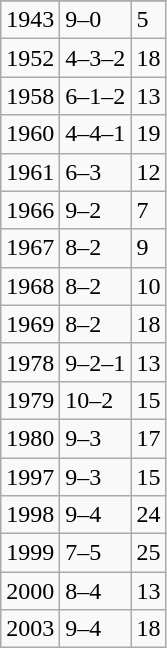<table class="wikitable">
<tr>
</tr>
<tr>
<td>1943</td>
<td>9–0</td>
<td>5</td>
</tr>
<tr>
<td>1952</td>
<td>4–3–2</td>
<td>18</td>
</tr>
<tr>
<td>1958</td>
<td>6–1–2</td>
<td>13</td>
</tr>
<tr>
<td>1960</td>
<td>4–4–1</td>
<td>19</td>
</tr>
<tr>
<td>1961</td>
<td>6–3</td>
<td>12</td>
</tr>
<tr>
<td>1966</td>
<td>9–2</td>
<td>7</td>
</tr>
<tr>
<td>1967</td>
<td>8–2</td>
<td>9</td>
</tr>
<tr>
<td>1968</td>
<td>8–2</td>
<td>10</td>
</tr>
<tr>
<td>1969</td>
<td>8–2</td>
<td>18</td>
</tr>
<tr>
<td>1978</td>
<td>9–2–1</td>
<td>13</td>
</tr>
<tr>
<td>1979</td>
<td>10–2</td>
<td>15</td>
</tr>
<tr>
<td>1980</td>
<td>9–3</td>
<td>17</td>
</tr>
<tr>
<td>1997</td>
<td>9–3</td>
<td>15</td>
</tr>
<tr>
<td>1998</td>
<td>9–4</td>
<td>24</td>
</tr>
<tr>
<td>1999</td>
<td>7–5</td>
<td>25</td>
</tr>
<tr>
<td>2000</td>
<td>8–4</td>
<td>13</td>
</tr>
<tr>
<td>2003</td>
<td>9–4</td>
<td>18</td>
</tr>
</table>
